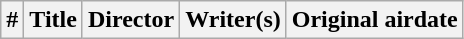<table class="wikitable plainrowheaders">
<tr>
<th>#</th>
<th>Title</th>
<th>Director</th>
<th>Writer(s)</th>
<th>Original airdate<br>
</th>
</tr>
</table>
